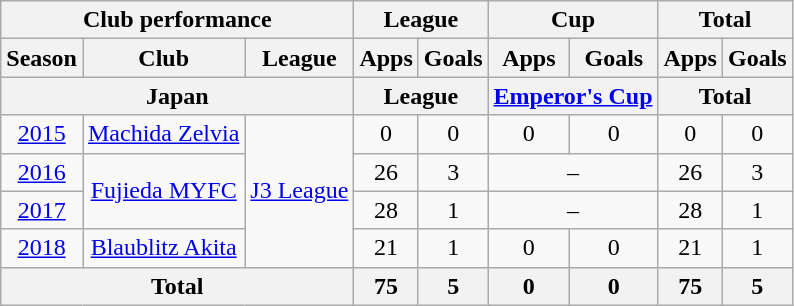<table class="wikitable" style="text-align:center;">
<tr>
<th colspan=3>Club performance</th>
<th colspan=2>League</th>
<th colspan=2>Cup</th>
<th colspan=2>Total</th>
</tr>
<tr>
<th>Season</th>
<th>Club</th>
<th>League</th>
<th>Apps</th>
<th>Goals</th>
<th>Apps</th>
<th>Goals</th>
<th>Apps</th>
<th>Goals</th>
</tr>
<tr>
<th colspan=3>Japan</th>
<th colspan=2>League</th>
<th colspan=2><a href='#'>Emperor's Cup</a></th>
<th colspan=2>Total</th>
</tr>
<tr>
<td><a href='#'>2015</a></td>
<td><a href='#'>Machida Zelvia</a></td>
<td rowspan="4"><a href='#'>J3 League</a></td>
<td>0</td>
<td>0</td>
<td>0</td>
<td>0</td>
<td>0</td>
<td>0</td>
</tr>
<tr>
<td><a href='#'>2016</a></td>
<td rowspan="2"><a href='#'>Fujieda MYFC</a></td>
<td>26</td>
<td>3</td>
<td colspan="2">–</td>
<td>26</td>
<td>3</td>
</tr>
<tr>
<td><a href='#'>2017</a></td>
<td>28</td>
<td>1</td>
<td colspan="2">–</td>
<td>28</td>
<td>1</td>
</tr>
<tr>
<td><a href='#'>2018</a></td>
<td><a href='#'>Blaublitz Akita</a></td>
<td>21</td>
<td>1</td>
<td>0</td>
<td>0</td>
<td>21</td>
<td>1</td>
</tr>
<tr>
<th colspan=3>Total</th>
<th>75</th>
<th>5</th>
<th>0</th>
<th>0</th>
<th>75</th>
<th>5</th>
</tr>
</table>
